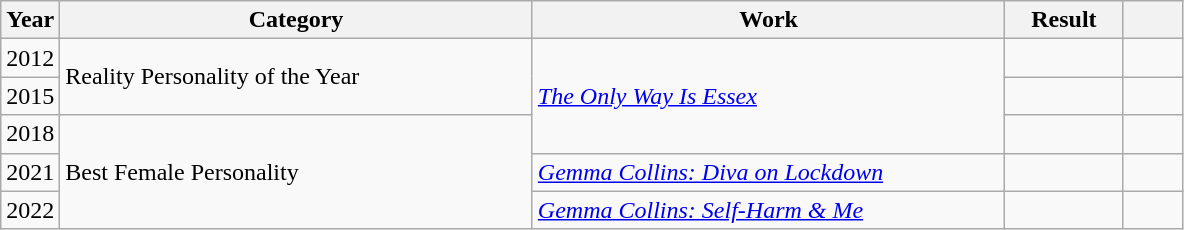<table class= "wikitable sortable">
<tr>
<th scope="col" style="width:5%;">Year</th>
<th scope="col" style="width:40%;">Category</th>
<th scope="col" style="width:40%;">Work</th>
<th scope="col" style="width:10%;">Result</th>
<th scope="col" style="width:5%;"></th>
</tr>
<tr>
<td scope="row">2012</td>
<td rowspan="2">Reality Personality of the Year</td>
<td rowspan="3"><em><a href='#'>The Only Way Is Essex</a></em></td>
<td></td>
<td style="text-align:center;"></td>
</tr>
<tr>
<td scope="row">2015</td>
<td></td>
<td style="text-align:center;"></td>
</tr>
<tr>
<td scope="row">2018</td>
<td rowspan="3">Best Female Personality</td>
<td></td>
<td style="text-align:center;"></td>
</tr>
<tr>
<td scope="row">2021</td>
<td><em><a href='#'>Gemma Collins: Diva on Lockdown</a></em></td>
<td></td>
<td style="text-align:center;"></td>
</tr>
<tr>
<td scope="row">2022</td>
<td><em><a href='#'>Gemma Collins: Self-Harm & Me</a></em></td>
<td></td>
<td style="text-align:center;"></td>
</tr>
</table>
